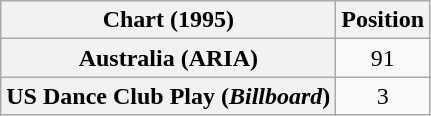<table class="wikitable sortable plainrowheaders" style="text-align:center">
<tr>
<th>Chart (1995)</th>
<th>Position</th>
</tr>
<tr>
<th scope="row">Australia (ARIA)</th>
<td>91</td>
</tr>
<tr>
<th scope="row">US Dance Club Play (<em>Billboard</em>)</th>
<td>3</td>
</tr>
</table>
